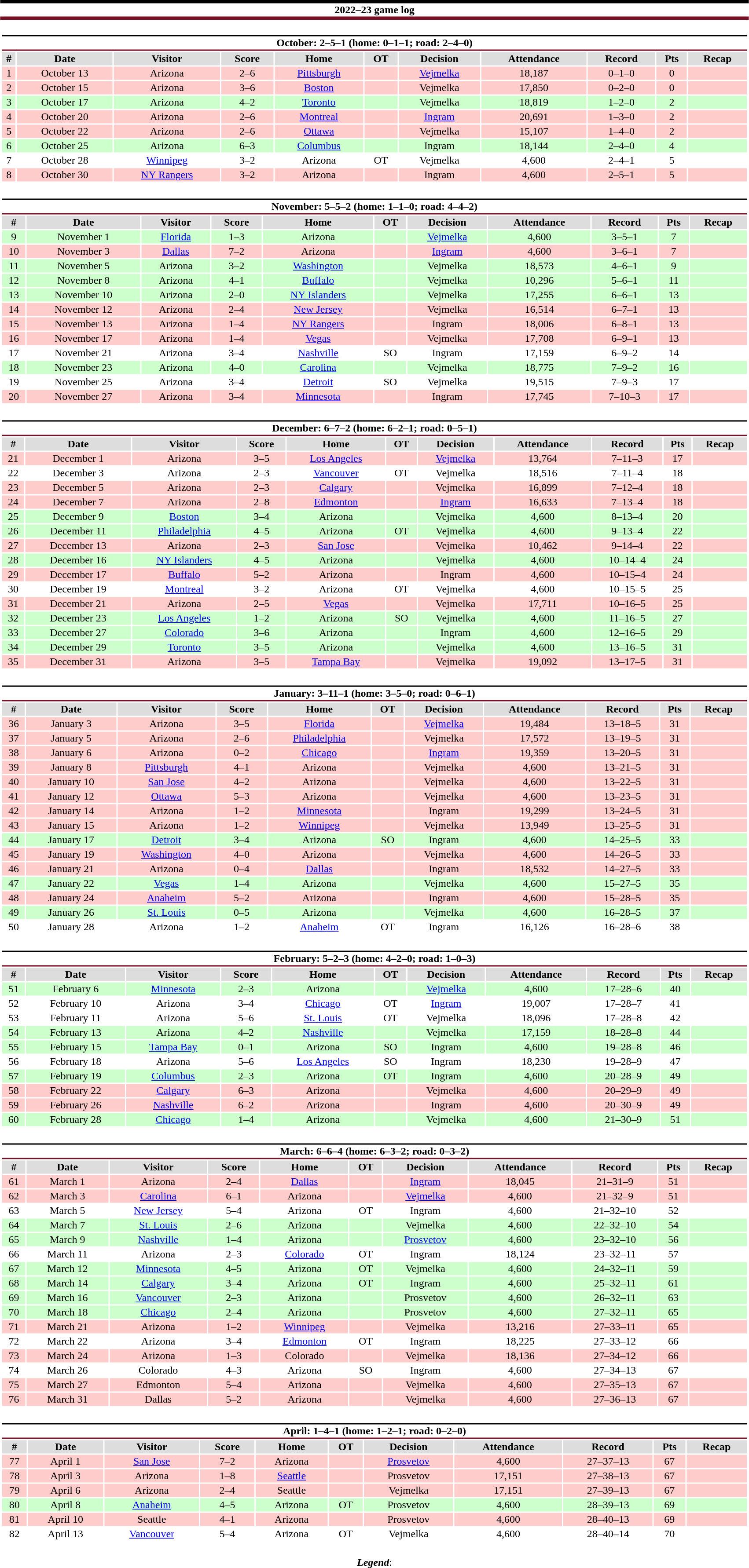<table class="toccolours" style="width:90%; clear:both; margin:1.5em auto; text-align:center;">
<tr>
<th colspan="11" style="background:#FFFFFF; border-top:#010101 5px solid; border-bottom:#791026 5px solid;">2022–23 game log</th>
</tr>
<tr>
<td colspan="11"><br><table class="toccolours collapsible collapsed" style="width:100%;">
<tr>
<th colspan="11" style="background:#FFFFFF; border-top:#010101 2px solid; border-bottom:#791026 2px solid;">October: 2–5–1 (home: 0–1–1; road: 2–4–0)</th>
</tr>
<tr style="background:#ddd;">
<th>#</th>
<th>Date</th>
<th>Visitor</th>
<th>Score</th>
<th>Home</th>
<th>OT</th>
<th>Decision</th>
<th>Attendance</th>
<th>Record</th>
<th>Pts</th>
<th>Recap</th>
</tr>
<tr style="background:#fcc;">
<td>1</td>
<td>October 13</td>
<td>Arizona</td>
<td>2–6</td>
<td><a href='#'>Pittsburgh</a></td>
<td></td>
<td><a href='#'>Vejmelka</a></td>
<td>18,187</td>
<td>0–1–0</td>
<td>0</td>
<td></td>
</tr>
<tr style="background:#fcc;">
<td>2</td>
<td>October 15</td>
<td>Arizona</td>
<td>3–6</td>
<td><a href='#'>Boston</a></td>
<td></td>
<td>Vejmelka</td>
<td>17,850</td>
<td>0–2–0</td>
<td>0</td>
<td></td>
</tr>
<tr style="background:#cfc;">
<td>3</td>
<td>October 17</td>
<td>Arizona</td>
<td>4–2</td>
<td><a href='#'>Toronto</a></td>
<td></td>
<td>Vejmelka</td>
<td>18,819</td>
<td>1–2–0</td>
<td>2</td>
<td></td>
</tr>
<tr style="background:#fcc;">
<td>4</td>
<td>October 20</td>
<td>Arizona</td>
<td>2–6</td>
<td><a href='#'>Montreal</a></td>
<td></td>
<td><a href='#'>Ingram</a></td>
<td>20,691</td>
<td>1–3–0</td>
<td>2</td>
<td></td>
</tr>
<tr style="background:#fcc;">
<td>5</td>
<td>October 22</td>
<td>Arizona</td>
<td>2–6</td>
<td><a href='#'>Ottawa</a></td>
<td></td>
<td>Vejmelka</td>
<td>15,107</td>
<td>1–4–0</td>
<td>2</td>
<td></td>
</tr>
<tr style="background:#cfc;">
<td>6</td>
<td>October 25</td>
<td>Arizona</td>
<td>6–3</td>
<td><a href='#'>Columbus</a></td>
<td></td>
<td>Ingram</td>
<td>18,144</td>
<td>2–4–0</td>
<td>4</td>
<td></td>
</tr>
<tr style="background:#fff;">
<td>7</td>
<td>October 28</td>
<td><a href='#'>Winnipeg</a></td>
<td>3–2</td>
<td>Arizona</td>
<td>OT</td>
<td>Vejmelka</td>
<td>4,600</td>
<td>2–4–1</td>
<td>5</td>
<td></td>
</tr>
<tr style="background:#fcc;">
<td>8</td>
<td>October 30</td>
<td><a href='#'>NY Rangers</a></td>
<td>3–2</td>
<td>Arizona</td>
<td></td>
<td>Ingram</td>
<td>4,600</td>
<td>2–5–1</td>
<td>5</td>
<td></td>
</tr>
</table>
</td>
</tr>
<tr>
<td colspan="11"><br><table class="toccolours collapsible collapsed" style="width:100%;">
<tr>
<th colspan="11" style="background:#FFFFFF; border-top:#010101 2px solid; border-bottom:#791026 2px solid;">November: 5–5–2 (home: 1–1–0; road: 4–4–2)</th>
</tr>
<tr style="background:#ddd;">
<th>#</th>
<th>Date</th>
<th>Visitor</th>
<th>Score</th>
<th>Home</th>
<th>OT</th>
<th>Decision</th>
<th>Attendance</th>
<th>Record</th>
<th>Pts</th>
<th>Recap</th>
</tr>
<tr style="background:#cfc;">
<td>9</td>
<td>November 1</td>
<td><a href='#'>Florida</a></td>
<td>1–3</td>
<td>Arizona</td>
<td></td>
<td><a href='#'>Vejmelka</a></td>
<td>4,600</td>
<td>3–5–1</td>
<td>7</td>
<td></td>
</tr>
<tr style="background:#fcc;">
<td>10</td>
<td>November 3</td>
<td><a href='#'>Dallas</a></td>
<td>7–2</td>
<td>Arizona</td>
<td></td>
<td><a href='#'>Ingram</a></td>
<td>4,600</td>
<td>3–6–1</td>
<td>7</td>
<td></td>
</tr>
<tr style="background:#cfc;">
<td>11</td>
<td>November 5</td>
<td>Arizona</td>
<td>3–2</td>
<td><a href='#'>Washington</a></td>
<td></td>
<td>Vejmelka</td>
<td>18,573</td>
<td>4–6–1</td>
<td>9</td>
<td></td>
</tr>
<tr style="background:#cfc;">
<td>12</td>
<td>November 8</td>
<td>Arizona</td>
<td>4–1</td>
<td><a href='#'>Buffalo</a></td>
<td></td>
<td>Vejmelka</td>
<td>10,296</td>
<td>5–6–1</td>
<td>11</td>
<td></td>
</tr>
<tr style="Background:#cfc;">
<td>13</td>
<td>November 10</td>
<td>Arizona</td>
<td>2–0</td>
<td><a href='#'>NY Islanders</a></td>
<td></td>
<td>Vejmelka</td>
<td>17,255</td>
<td>6–6–1</td>
<td>13</td>
<td></td>
</tr>
<tr style="background:#fcc;">
<td>14</td>
<td>November 12</td>
<td>Arizona</td>
<td>2–4</td>
<td><a href='#'>New Jersey</a></td>
<td></td>
<td>Vejmelka</td>
<td>16,514</td>
<td>6–7–1</td>
<td>13</td>
<td></td>
</tr>
<tr style="background:#fcc;">
<td>15</td>
<td>November 13</td>
<td>Arizona</td>
<td>1–4</td>
<td><a href='#'>NY Rangers</a></td>
<td></td>
<td>Ingram</td>
<td>18,006</td>
<td>6–8–1</td>
<td>13</td>
<td></td>
</tr>
<tr style="background:#fcc;">
<td>16</td>
<td>November 17</td>
<td>Arizona</td>
<td>1–4</td>
<td><a href='#'>Vegas</a></td>
<td></td>
<td>Vejmelka</td>
<td>17,708</td>
<td>6–9–1</td>
<td>13</td>
<td></td>
</tr>
<tr style="background:#fff;">
<td>17</td>
<td>November 21</td>
<td>Arizona</td>
<td>3–4</td>
<td><a href='#'>Nashville</a></td>
<td>SO</td>
<td>Ingram</td>
<td>17,159</td>
<td>6–9–2</td>
<td>14</td>
<td></td>
</tr>
<tr style="background:#cfc;">
<td>18</td>
<td>November 23</td>
<td>Arizona</td>
<td>4–0</td>
<td><a href='#'>Carolina</a></td>
<td></td>
<td>Vejmelka</td>
<td>18,775</td>
<td>7–9–2</td>
<td>16</td>
<td></td>
</tr>
<tr style="background:#fff;">
<td>19</td>
<td>November 25</td>
<td>Arizona</td>
<td>3–4</td>
<td><a href='#'>Detroit</a></td>
<td>SO</td>
<td>Vejmelka</td>
<td>19,515</td>
<td>7–9–3</td>
<td>17</td>
<td></td>
</tr>
<tr style="background:#fcc;">
<td>20</td>
<td>November 27</td>
<td>Arizona</td>
<td>3–4</td>
<td><a href='#'>Minnesota</a></td>
<td></td>
<td>Ingram</td>
<td>17,745</td>
<td>7–10–3</td>
<td>17</td>
<td></td>
</tr>
</table>
</td>
</tr>
<tr>
<td colspan="11"><br><table class="toccolours collapsible collapsed" style="width:100%;">
<tr>
<th colspan="11" style="background:#FFFFFF; border-top:#010101 2px solid; border-bottom:#791026 2px solid;">December: 6–7–2 (home: 6–2–1; road: 0–5–1)</th>
</tr>
<tr style="background:#ddd;">
<th>#</th>
<th>Date</th>
<th>Visitor</th>
<th>Score</th>
<th>Home</th>
<th>OT</th>
<th>Decision</th>
<th>Attendance</th>
<th>Record</th>
<th>Pts</th>
<th>Recap</th>
</tr>
<tr style="background:#fcc;">
<td>21</td>
<td>December 1</td>
<td>Arizona</td>
<td>3–5</td>
<td><a href='#'>Los Angeles</a></td>
<td></td>
<td><a href='#'>Vejmelka</a></td>
<td>13,764</td>
<td>7–11–3</td>
<td>17</td>
<td></td>
</tr>
<tr style="background:#fff;">
<td>22</td>
<td>December 3</td>
<td>Arizona</td>
<td>2–3</td>
<td><a href='#'>Vancouver</a></td>
<td>OT</td>
<td>Vejmelka</td>
<td>18,516</td>
<td>7–11–4</td>
<td>18</td>
<td></td>
</tr>
<tr style="background:#fcc;">
<td>23</td>
<td>December 5</td>
<td>Arizona</td>
<td>2–3</td>
<td><a href='#'>Calgary</a></td>
<td></td>
<td>Vejmelka</td>
<td>16,899</td>
<td>7–12–4</td>
<td>18</td>
<td></td>
</tr>
<tr style="background:#fcc;">
<td>24</td>
<td>December 7</td>
<td>Arizona</td>
<td>2–8</td>
<td><a href='#'>Edmonton</a></td>
<td></td>
<td><a href='#'>Ingram</a></td>
<td>16,633</td>
<td>7–13–4</td>
<td>18</td>
<td></td>
</tr>
<tr style="background:#cfc;">
<td>25</td>
<td>December 9</td>
<td><a href='#'>Boston</a></td>
<td>3–4</td>
<td>Arizona</td>
<td></td>
<td>Vejmelka</td>
<td>4,600</td>
<td>8–13–4</td>
<td>20</td>
<td></td>
</tr>
<tr style="background:#cfc;">
<td>26</td>
<td>December 11</td>
<td><a href='#'>Philadelphia</a></td>
<td>4–5</td>
<td>Arizona</td>
<td>OT</td>
<td>Vejmelka</td>
<td>4,600</td>
<td>9–13–4</td>
<td>22</td>
<td></td>
</tr>
<tr style="background:#fcc;">
<td>27</td>
<td>December 13</td>
<td>Arizona</td>
<td>2–3</td>
<td><a href='#'>San Jose</a></td>
<td></td>
<td>Vejmelka</td>
<td>10,462</td>
<td>9–14–4</td>
<td>22</td>
<td></td>
</tr>
<tr style="background:#cfc;">
<td>28</td>
<td>December 16</td>
<td><a href='#'>NY Islanders</a></td>
<td>4–5</td>
<td>Arizona</td>
<td></td>
<td>Vejmelka</td>
<td>4,600</td>
<td>10–14–4</td>
<td>24</td>
<td></td>
</tr>
<tr style="background:#fcc;">
<td>29</td>
<td>December 17</td>
<td><a href='#'>Buffalo</a></td>
<td>5–2</td>
<td>Arizona</td>
<td></td>
<td>Ingram</td>
<td>4,600</td>
<td>10–15–4</td>
<td>24</td>
<td></td>
</tr>
<tr style="background:#fff;">
<td>30</td>
<td>December 19</td>
<td><a href='#'>Montreal</a></td>
<td>3–2</td>
<td>Arizona</td>
<td>OT</td>
<td>Vejmelka</td>
<td>4,600</td>
<td>10–15–5</td>
<td>25</td>
<td></td>
</tr>
<tr style="background:#fcc;">
<td>31</td>
<td>December 21</td>
<td>Arizona</td>
<td>2–5</td>
<td><a href='#'>Vegas</a></td>
<td></td>
<td>Vejmelka</td>
<td>17,711</td>
<td>10–16–5</td>
<td>25</td>
<td></td>
</tr>
<tr style="background:#cfc;">
<td>32</td>
<td>December 23</td>
<td><a href='#'>Los Angeles</a></td>
<td>1–2</td>
<td>Arizona</td>
<td>SO</td>
<td>Vejmelka</td>
<td>4,600</td>
<td>11–16–5</td>
<td>27</td>
<td></td>
</tr>
<tr style="background:#cfc;">
<td>33</td>
<td>December 27</td>
<td><a href='#'>Colorado</a></td>
<td>3–6</td>
<td>Arizona</td>
<td></td>
<td>Ingram</td>
<td>4,600</td>
<td>12–16–5</td>
<td>29</td>
<td></td>
</tr>
<tr style="background:#cfc;">
<td>34</td>
<td>December 29</td>
<td><a href='#'>Toronto</a></td>
<td>3–5</td>
<td>Arizona</td>
<td></td>
<td>Vejmelka</td>
<td>4,600</td>
<td>13–16–5</td>
<td>31</td>
<td></td>
</tr>
<tr style="background:#fcc;">
<td>35</td>
<td>December 31</td>
<td>Arizona</td>
<td>3–5</td>
<td><a href='#'>Tampa Bay</a></td>
<td></td>
<td>Vejmelka</td>
<td>19,092</td>
<td>13–17–5</td>
<td>31</td>
<td></td>
</tr>
</table>
</td>
</tr>
<tr>
<td colspan="11"><br><table class="toccolours collapsible collapsed" style="width:100%;">
<tr>
<th colspan="11" style="background:#FFFFFF; border-top:#010101 2px solid; border-bottom:#791026 2px solid;">January: 3–11–1 (home: 3–5–0; road: 0–6–1)</th>
</tr>
<tr style="background:#ddd;">
<th>#</th>
<th>Date</th>
<th>Visitor</th>
<th>Score</th>
<th>Home</th>
<th>OT</th>
<th>Decision</th>
<th>Attendance</th>
<th>Record</th>
<th>Pts</th>
<th>Recap</th>
</tr>
<tr style="background:#fcc;">
<td>36</td>
<td>January 3</td>
<td>Arizona</td>
<td>3–5</td>
<td><a href='#'>Florida</a></td>
<td></td>
<td><a href='#'>Vejmelka</a></td>
<td>19,484</td>
<td>13–18–5</td>
<td>31</td>
<td></td>
</tr>
<tr style="Background:#fcc;">
<td>37</td>
<td>January 5</td>
<td>Arizona</td>
<td>2–6</td>
<td><a href='#'>Philadelphia</a></td>
<td></td>
<td>Vejmelka</td>
<td>17,572</td>
<td>13–19–5</td>
<td>31</td>
<td></td>
</tr>
<tr style="background:#fcc;">
<td>38</td>
<td>January 6</td>
<td>Arizona</td>
<td>0–2</td>
<td><a href='#'>Chicago</a></td>
<td></td>
<td><a href='#'>Ingram</a></td>
<td>19,359</td>
<td>13–20–5</td>
<td>31</td>
<td></td>
</tr>
<tr style="background:#fcc;">
<td>39</td>
<td>January 8</td>
<td><a href='#'>Pittsburgh</a></td>
<td>4–1</td>
<td>Arizona</td>
<td></td>
<td>Vejmelka</td>
<td>4,600</td>
<td>13–21–5</td>
<td>31</td>
<td></td>
</tr>
<tr style="background:#fcc;">
<td>40</td>
<td>January 10</td>
<td><a href='#'>San Jose</a></td>
<td>4–2</td>
<td>Arizona</td>
<td></td>
<td>Vejmelka</td>
<td>4,600</td>
<td>13–22–5</td>
<td>31</td>
<td></td>
</tr>
<tr style="background:#fcc;">
<td>41</td>
<td>January 12</td>
<td><a href='#'>Ottawa</a></td>
<td>5–3</td>
<td>Arizona</td>
<td></td>
<td>Vejmelka</td>
<td>4,600</td>
<td>13–23–5</td>
<td>31</td>
<td></td>
</tr>
<tr style="background:#fcc;">
<td>42</td>
<td>January 14</td>
<td>Arizona</td>
<td>1–2</td>
<td><a href='#'>Minnesota</a></td>
<td></td>
<td>Ingram</td>
<td>19,299</td>
<td>13–24–5</td>
<td>31</td>
<td></td>
</tr>
<tr style="background:#fcc;">
<td>43</td>
<td>January 15</td>
<td>Arizona</td>
<td>1–2</td>
<td><a href='#'>Winnipeg</a></td>
<td></td>
<td>Vejmelka</td>
<td>13,949</td>
<td>13–25–5</td>
<td>31</td>
<td></td>
</tr>
<tr style="background:#cfc;">
<td>44</td>
<td>January 17</td>
<td><a href='#'>Detroit</a></td>
<td>3–4</td>
<td>Arizona</td>
<td>SO</td>
<td>Ingram</td>
<td>4,600</td>
<td>14–25–5</td>
<td>33</td>
<td></td>
</tr>
<tr style="background:#fcc;">
<td>45</td>
<td>January 19</td>
<td><a href='#'>Washington</a></td>
<td>4–0</td>
<td>Arizona</td>
<td></td>
<td>Vejmelka</td>
<td>4,600</td>
<td>14–26–5</td>
<td>33</td>
<td></td>
</tr>
<tr style="background:#fcc;">
<td>46</td>
<td>January 21</td>
<td>Arizona</td>
<td>0–4</td>
<td><a href='#'>Dallas</a></td>
<td></td>
<td>Ingram</td>
<td>18,532</td>
<td>14–27–5</td>
<td>33</td>
<td></td>
</tr>
<tr style="background:#cfc;">
<td>47</td>
<td>January 22</td>
<td><a href='#'>Vegas</a></td>
<td>1–4</td>
<td>Arizona</td>
<td></td>
<td>Vejmelka</td>
<td>4,600</td>
<td>15–27–5</td>
<td>35</td>
<td></td>
</tr>
<tr style="background:#fcc;">
<td>48</td>
<td>January 24</td>
<td><a href='#'>Anaheim</a></td>
<td>5–2</td>
<td>Arizona</td>
<td></td>
<td>Ingram</td>
<td>4,600</td>
<td>15–28–5</td>
<td>35</td>
<td></td>
</tr>
<tr style="background:#cfc;">
<td>49</td>
<td>January 26</td>
<td><a href='#'>St. Louis</a></td>
<td>0–5</td>
<td>Arizona</td>
<td></td>
<td>Vejmelka</td>
<td>4,600</td>
<td>16–28–5</td>
<td>37</td>
<td></td>
</tr>
<tr style="background:#fff;">
<td>50</td>
<td>January 28</td>
<td>Arizona</td>
<td>1–2</td>
<td><a href='#'>Anaheim</a></td>
<td>OT</td>
<td>Ingram</td>
<td>16,126</td>
<td>16–28–6</td>
<td>38</td>
<td></td>
</tr>
</table>
</td>
</tr>
<tr>
<td colspan="11"><br><table class="toccolours collapsible collapsed" style="width:100%;">
<tr>
<th colspan="11" style="background:#FFFFFF; border-top:#010101 2px solid; border-bottom:#791026 2px solid;">February: 5–2–3 (home: 4–2–0; road: 1–0–3)</th>
</tr>
<tr style="background:#ddd;">
<th>#</th>
<th>Date</th>
<th>Visitor</th>
<th>Score</th>
<th>Home</th>
<th>OT</th>
<th>Decision</th>
<th>Attendance</th>
<th>Record</th>
<th>Pts</th>
<th>Recap</th>
</tr>
<tr style="background:#cfc;">
<td>51</td>
<td>February 6</td>
<td><a href='#'>Minnesota</a></td>
<td>2–3</td>
<td>Arizona</td>
<td></td>
<td><a href='#'>Vejmelka</a></td>
<td>4,600</td>
<td>17–28–6</td>
<td>40</td>
<td></td>
</tr>
<tr style="background:#fff;">
<td>52</td>
<td>February 10</td>
<td>Arizona</td>
<td>3–4</td>
<td><a href='#'>Chicago</a></td>
<td>OT</td>
<td><a href='#'>Ingram</a></td>
<td>19,007</td>
<td>17–28–7</td>
<td>41</td>
<td></td>
</tr>
<tr style="background:#fff;">
<td>53</td>
<td>February 11</td>
<td>Arizona</td>
<td>5–6</td>
<td><a href='#'>St. Louis</a></td>
<td>OT</td>
<td>Vejmelka</td>
<td>18,096</td>
<td>17–28–8</td>
<td>42</td>
<td></td>
</tr>
<tr style="background:#cfc;">
<td>54</td>
<td>February 13</td>
<td>Arizona</td>
<td>4–2</td>
<td><a href='#'>Nashville</a></td>
<td></td>
<td>Vejmelka</td>
<td>17,159</td>
<td>18–28–8</td>
<td>44</td>
<td></td>
</tr>
<tr style="background:#cfc;">
<td>55</td>
<td>February 15</td>
<td><a href='#'>Tampa Bay</a></td>
<td>0–1</td>
<td>Arizona</td>
<td>SO</td>
<td>Ingram</td>
<td>4,600</td>
<td>19–28–8</td>
<td>46</td>
<td></td>
</tr>
<tr style="background:#fff;">
<td>56</td>
<td>February 18</td>
<td>Arizona</td>
<td>5–6</td>
<td><a href='#'>Los Angeles</a></td>
<td>SO</td>
<td>Ingram</td>
<td>18,230</td>
<td>19–28–9</td>
<td>47</td>
<td></td>
</tr>
<tr style="background:#cfc;">
<td>57</td>
<td>February 19</td>
<td><a href='#'>Columbus</a></td>
<td>2–3</td>
<td>Arizona</td>
<td>OT</td>
<td>Ingram</td>
<td>4,600</td>
<td>20–28–9</td>
<td>49</td>
<td></td>
</tr>
<tr style="background:#fcc;">
<td>58</td>
<td>February 22</td>
<td><a href='#'>Calgary</a></td>
<td>6–3</td>
<td>Arizona</td>
<td></td>
<td>Vejmelka</td>
<td>4,600</td>
<td>20–29–9</td>
<td>49</td>
<td></td>
</tr>
<tr style="background:#fcc;">
<td>59</td>
<td>February 26</td>
<td><a href='#'>Nashville</a></td>
<td>6–2</td>
<td>Arizona</td>
<td></td>
<td>Ingram</td>
<td>4,600</td>
<td>20–30–9</td>
<td>49</td>
<td></td>
</tr>
<tr style="background:#cfc;">
<td>60</td>
<td>February 28</td>
<td><a href='#'>Chicago</a></td>
<td>1–4</td>
<td>Arizona</td>
<td></td>
<td>Vejmelka</td>
<td>4,600</td>
<td>21–30–9</td>
<td>51</td>
<td></td>
</tr>
</table>
</td>
</tr>
<tr>
<td colspan="11"><br><table class="toccolours collapsible collapsed" style="width:100%;">
<tr>
<th colspan="11" style="background:#FFFFFF; border-top:#010101 2px solid; border-bottom:#791026 2px solid;">March: 6–6–4 (home: 6–3–2; road: 0–3–2)</th>
</tr>
<tr style="background:#ddd;">
<th>#</th>
<th>Date</th>
<th>Visitor</th>
<th>Score</th>
<th>Home</th>
<th>OT</th>
<th>Decision</th>
<th>Attendance</th>
<th>Record</th>
<th>Pts</th>
<th>Recap</th>
</tr>
<tr style="background:#fcc;">
<td>61</td>
<td>March 1</td>
<td>Arizona</td>
<td>2–4</td>
<td><a href='#'>Dallas</a></td>
<td></td>
<td><a href='#'>Ingram</a></td>
<td>18,045</td>
<td>21–31–9</td>
<td>51</td>
<td></td>
</tr>
<tr style="background:#fcc;">
<td>62</td>
<td>March 3</td>
<td><a href='#'>Carolina</a></td>
<td>6–1</td>
<td>Arizona</td>
<td></td>
<td><a href='#'>Vejmelka</a></td>
<td>4,600</td>
<td>21–32–9</td>
<td>51</td>
<td></td>
</tr>
<tr style="background:#fff;">
<td>63</td>
<td>March 5</td>
<td><a href='#'>New Jersey</a></td>
<td>5–4</td>
<td>Arizona</td>
<td>OT</td>
<td>Ingram</td>
<td>4,600</td>
<td>21–32–10</td>
<td>52</td>
<td></td>
</tr>
<tr style="background:#cfc;">
<td>64</td>
<td>March 7</td>
<td><a href='#'>St. Louis</a></td>
<td>2–6</td>
<td>Arizona</td>
<td></td>
<td>Vejmelka</td>
<td>4,600</td>
<td>22–32–10</td>
<td>54</td>
<td></td>
</tr>
<tr style="background:#cfc;">
<td>65</td>
<td>March 9</td>
<td><a href='#'>Nashville</a></td>
<td>1–4</td>
<td>Arizona</td>
<td></td>
<td><a href='#'>Prosvetov</a></td>
<td>4,600</td>
<td>23–32–10</td>
<td>56</td>
<td></td>
</tr>
<tr style="background:#fff;">
<td>66</td>
<td>March 11</td>
<td>Arizona</td>
<td>2–3</td>
<td><a href='#'>Colorado</a></td>
<td>OT</td>
<td>Ingram</td>
<td>18,124</td>
<td>23–32–11</td>
<td>57</td>
<td></td>
</tr>
<tr style="background:#cfc;">
<td>67</td>
<td>March 12</td>
<td><a href='#'>Minnesota</a></td>
<td>4–5</td>
<td>Arizona</td>
<td>OT</td>
<td>Vejmelka</td>
<td>4,600</td>
<td>24–32–11</td>
<td>59</td>
<td></td>
</tr>
<tr style="background:#cfc;">
<td>68</td>
<td>March 14</td>
<td><a href='#'>Calgary</a></td>
<td>3–4</td>
<td>Arizona</td>
<td>OT</td>
<td>Ingram</td>
<td>4,600</td>
<td>25–32–11</td>
<td>61</td>
<td></td>
</tr>
<tr style="background:#cfc;">
<td>69</td>
<td>March 16</td>
<td><a href='#'>Vancouver</a></td>
<td>2–3</td>
<td>Arizona</td>
<td></td>
<td>Prosvetov</td>
<td>4,600</td>
<td>26–32–11</td>
<td>63</td>
<td></td>
</tr>
<tr style="background:#cfc;">
<td>70</td>
<td>March 18</td>
<td><a href='#'>Chicago</a></td>
<td>2–4</td>
<td>Arizona</td>
<td></td>
<td>Prosvetov</td>
<td>4,600</td>
<td>27–32–11</td>
<td>65</td>
<td></td>
</tr>
<tr style="background:#fcc;">
<td>71</td>
<td>March 21</td>
<td>Arizona</td>
<td>1–2</td>
<td><a href='#'>Winnipeg</a></td>
<td></td>
<td>Vejmelka</td>
<td>13,216</td>
<td>27–33–11</td>
<td>65</td>
<td></td>
</tr>
<tr style="background:#fff;">
<td>72</td>
<td>March 22</td>
<td>Arizona</td>
<td>3–4</td>
<td><a href='#'>Edmonton</a></td>
<td>OT</td>
<td>Ingram</td>
<td>18,225</td>
<td>27–33–12</td>
<td>66</td>
<td></td>
</tr>
<tr style="background:#fcc;">
<td>73</td>
<td>March 24</td>
<td>Arizona</td>
<td>1–3</td>
<td>Colorado</td>
<td></td>
<td>Vejmelka</td>
<td>18,136</td>
<td>27–34–12</td>
<td>66</td>
<td></td>
</tr>
<tr style="background:#fff;">
<td>74</td>
<td>March 26</td>
<td>Colorado</td>
<td>4–3</td>
<td>Arizona</td>
<td>SO</td>
<td>Ingram</td>
<td>4,600</td>
<td>27–34–13</td>
<td>67</td>
<td></td>
</tr>
<tr style="background:#fcc;">
<td>75</td>
<td>March 27</td>
<td>Edmonton</td>
<td>5–4</td>
<td>Arizona</td>
<td></td>
<td>Vejmelka</td>
<td>4,600</td>
<td>27–35–13</td>
<td>67</td>
<td></td>
</tr>
<tr style="background:#fcc;">
<td>76</td>
<td>March 31</td>
<td>Dallas</td>
<td>5–2</td>
<td>Arizona</td>
<td></td>
<td>Vejmelka</td>
<td>4,600</td>
<td>27–36–13</td>
<td>67</td>
<td></td>
</tr>
</table>
</td>
</tr>
<tr>
<td colspan="11"><br><table class="toccolours collapsible" style="width:100%;">
<tr>
<th colspan="11" style="background:#FFFFFF; border-top:#010101 2px solid; border-bottom:#791026 2px solid;">April: 1–4–1 (home: 1–2–1; road: 0–2–0)</th>
</tr>
<tr style="background:#ddd;">
<th>#</th>
<th>Date</th>
<th>Visitor</th>
<th>Score</th>
<th>Home</th>
<th>OT</th>
<th>Decision</th>
<th>Attendance</th>
<th>Record</th>
<th>Pts</th>
<th>Recap</th>
</tr>
<tr style="background:#fcc;">
<td>77</td>
<td>April 1</td>
<td><a href='#'>San Jose</a></td>
<td>7–2</td>
<td>Arizona</td>
<td></td>
<td><a href='#'>Prosvetov</a></td>
<td>4,600</td>
<td>27–37–13</td>
<td>67</td>
<td></td>
</tr>
<tr style="background:#fcc;">
<td>78</td>
<td>April 3</td>
<td>Arizona</td>
<td>1–8</td>
<td><a href='#'>Seattle</a></td>
<td></td>
<td>Prosvetov</td>
<td>17,151</td>
<td>27–38–13</td>
<td>67</td>
<td></td>
</tr>
<tr style="background:#fcc;">
<td>79</td>
<td>April 6</td>
<td>Arizona</td>
<td>2–4</td>
<td>Seattle</td>
<td></td>
<td>Vejmelka</td>
<td>17,151</td>
<td>27–39–13</td>
<td>67</td>
<td></td>
</tr>
<tr style="background:#cfc;">
<td>80</td>
<td>April 8</td>
<td><a href='#'>Anaheim</a></td>
<td>4–5</td>
<td>Arizona</td>
<td>OT</td>
<td>Prosvetov</td>
<td>4,600</td>
<td>28–39–13</td>
<td>69</td>
<td></td>
</tr>
<tr style="background:#fcc;">
<td>81</td>
<td>April 10</td>
<td>Seattle</td>
<td>4–1</td>
<td>Arizona</td>
<td></td>
<td>Prosvetov</td>
<td>4,600</td>
<td>28–40–13</td>
<td>69</td>
<td></td>
</tr>
<tr style="background:#fff;">
<td>82</td>
<td>April 13</td>
<td><a href='#'>Vancouver</a></td>
<td>5–4</td>
<td>Arizona</td>
<td>OT</td>
<td>Vejmelka</td>
<td>4,600</td>
<td>28–40–14</td>
<td>70</td>
<td></td>
</tr>
</table>
</td>
</tr>
<tr>
<td colspan="11" style="text-align:center;"><br><strong><em>Legend</em></strong>:


</td>
</tr>
</table>
